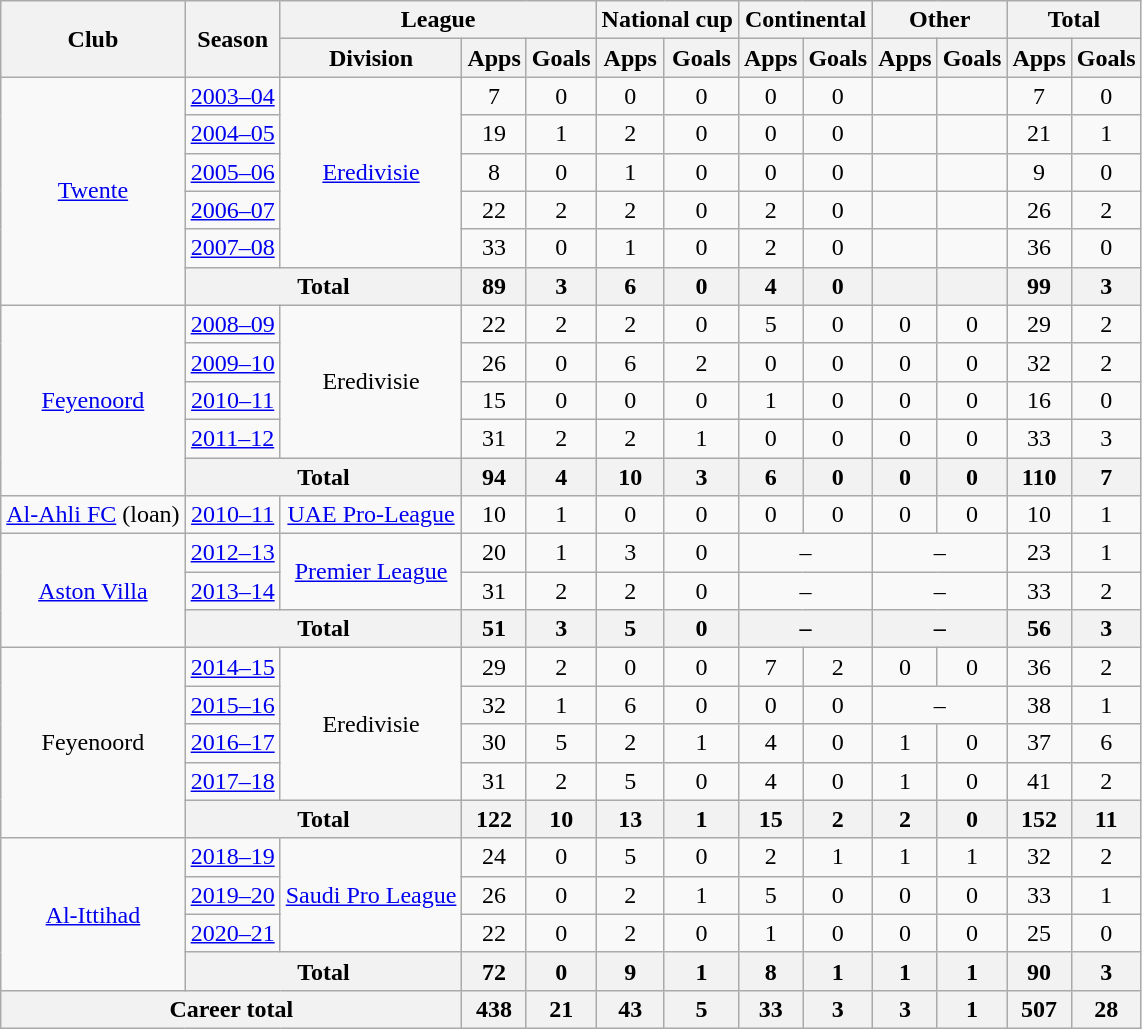<table class="wikitable" style="text-align:center">
<tr>
<th rowspan="2">Club</th>
<th rowspan="2">Season</th>
<th colspan="3">League</th>
<th colspan="2">National cup</th>
<th colspan="2">Continental</th>
<th colspan="2">Other</th>
<th colspan="2">Total</th>
</tr>
<tr>
<th>Division</th>
<th>Apps</th>
<th>Goals</th>
<th>Apps</th>
<th>Goals</th>
<th>Apps</th>
<th>Goals</th>
<th>Apps</th>
<th>Goals</th>
<th>Apps</th>
<th>Goals</th>
</tr>
<tr>
<td rowspan="6"><a href='#'>Twente</a></td>
<td><a href='#'>2003–04</a></td>
<td rowspan="5"><a href='#'>Eredivisie</a></td>
<td>7</td>
<td>0</td>
<td>0</td>
<td>0</td>
<td>0</td>
<td>0</td>
<td></td>
<td></td>
<td>7</td>
<td>0</td>
</tr>
<tr>
<td><a href='#'>2004–05</a></td>
<td>19</td>
<td>1</td>
<td>2</td>
<td>0</td>
<td>0</td>
<td>0</td>
<td></td>
<td></td>
<td>21</td>
<td>1</td>
</tr>
<tr>
<td><a href='#'>2005–06</a></td>
<td>8</td>
<td>0</td>
<td>1</td>
<td>0</td>
<td>0</td>
<td>0</td>
<td></td>
<td></td>
<td>9</td>
<td>0</td>
</tr>
<tr>
<td><a href='#'>2006–07</a></td>
<td>22</td>
<td>2</td>
<td>2</td>
<td>0</td>
<td>2</td>
<td>0</td>
<td></td>
<td></td>
<td>26</td>
<td>2</td>
</tr>
<tr>
<td><a href='#'>2007–08</a></td>
<td>33</td>
<td>0</td>
<td>1</td>
<td>0</td>
<td>2</td>
<td>0</td>
<td></td>
<td></td>
<td>36</td>
<td>0</td>
</tr>
<tr>
<th colspan="2">Total</th>
<th>89</th>
<th>3</th>
<th>6</th>
<th>0</th>
<th>4</th>
<th>0</th>
<th></th>
<th></th>
<th>99</th>
<th>3</th>
</tr>
<tr>
<td rowspan="5"><a href='#'>Feyenoord</a></td>
<td><a href='#'>2008–09</a></td>
<td rowspan="4">Eredivisie</td>
<td>22</td>
<td>2</td>
<td>2</td>
<td>0</td>
<td>5</td>
<td>0</td>
<td>0</td>
<td>0</td>
<td>29</td>
<td>2</td>
</tr>
<tr>
<td><a href='#'>2009–10</a></td>
<td>26</td>
<td>0</td>
<td>6</td>
<td>2</td>
<td>0</td>
<td>0</td>
<td>0</td>
<td>0</td>
<td>32</td>
<td>2</td>
</tr>
<tr>
<td><a href='#'>2010–11</a></td>
<td>15</td>
<td>0</td>
<td>0</td>
<td>0</td>
<td>1</td>
<td>0</td>
<td>0</td>
<td>0</td>
<td>16</td>
<td>0</td>
</tr>
<tr>
<td><a href='#'>2011–12</a></td>
<td>31</td>
<td>2</td>
<td>2</td>
<td>1</td>
<td>0</td>
<td>0</td>
<td>0</td>
<td>0</td>
<td>33</td>
<td>3</td>
</tr>
<tr>
<th colspan="2">Total</th>
<th>94</th>
<th>4</th>
<th>10</th>
<th>3</th>
<th>6</th>
<th>0</th>
<th>0</th>
<th>0</th>
<th>110</th>
<th>7</th>
</tr>
<tr>
<td><a href='#'>Al-Ahli FC</a> (loan)</td>
<td><a href='#'>2010–11</a></td>
<td><a href='#'>UAE Pro-League</a></td>
<td>10</td>
<td>1</td>
<td>0</td>
<td>0</td>
<td>0</td>
<td>0</td>
<td>0</td>
<td>0</td>
<td>10</td>
<td>1</td>
</tr>
<tr>
<td rowspan="3"><a href='#'>Aston Villa</a></td>
<td><a href='#'>2012–13</a></td>
<td rowspan="2"><a href='#'>Premier League</a></td>
<td>20</td>
<td>1</td>
<td>3</td>
<td>0</td>
<td colspan="2">–</td>
<td colspan="2">–</td>
<td>23</td>
<td>1</td>
</tr>
<tr>
<td><a href='#'>2013–14</a></td>
<td>31</td>
<td>2</td>
<td>2</td>
<td>0</td>
<td colspan="2">–</td>
<td colspan="2">–</td>
<td>33</td>
<td>2</td>
</tr>
<tr>
<th colspan="2">Total</th>
<th>51</th>
<th>3</th>
<th>5</th>
<th>0</th>
<th colspan="2">–</th>
<th colspan="2">–</th>
<th>56</th>
<th>3</th>
</tr>
<tr>
<td rowspan="5">Feyenoord</td>
<td><a href='#'>2014–15</a></td>
<td rowspan="4">Eredivisie</td>
<td>29</td>
<td>2</td>
<td>0</td>
<td>0</td>
<td>7</td>
<td>2</td>
<td>0</td>
<td>0</td>
<td>36</td>
<td>2</td>
</tr>
<tr>
<td><a href='#'>2015–16</a></td>
<td>32</td>
<td>1</td>
<td>6</td>
<td>0</td>
<td>0</td>
<td>0</td>
<td colspan="2">–</td>
<td>38</td>
<td>1</td>
</tr>
<tr>
<td><a href='#'>2016–17</a></td>
<td>30</td>
<td>5</td>
<td>2</td>
<td>1</td>
<td>4</td>
<td>0</td>
<td>1</td>
<td>0</td>
<td>37</td>
<td>6</td>
</tr>
<tr>
<td><a href='#'>2017–18</a></td>
<td>31</td>
<td>2</td>
<td>5</td>
<td>0</td>
<td>4</td>
<td>0</td>
<td>1</td>
<td>0</td>
<td>41</td>
<td>2</td>
</tr>
<tr>
<th colspan="2">Total</th>
<th>122</th>
<th>10</th>
<th>13</th>
<th>1</th>
<th>15</th>
<th>2</th>
<th>2</th>
<th>0</th>
<th>152</th>
<th>11</th>
</tr>
<tr>
<td rowspan="4"><a href='#'>Al-Ittihad</a></td>
<td><a href='#'>2018–19</a></td>
<td rowspan="3"><a href='#'>Saudi Pro League</a></td>
<td>24</td>
<td>0</td>
<td>5</td>
<td>0</td>
<td>2</td>
<td>1</td>
<td>1</td>
<td>1</td>
<td>32</td>
<td>2</td>
</tr>
<tr>
<td><a href='#'>2019–20</a></td>
<td>26</td>
<td>0</td>
<td>2</td>
<td>1</td>
<td>5</td>
<td>0</td>
<td>0</td>
<td>0</td>
<td>33</td>
<td>1</td>
</tr>
<tr>
<td><a href='#'>2020–21</a></td>
<td>22</td>
<td>0</td>
<td>2</td>
<td>0</td>
<td>1</td>
<td>0</td>
<td>0</td>
<td>0</td>
<td>25</td>
<td>0</td>
</tr>
<tr>
<th colspan="2">Total</th>
<th>72</th>
<th>0</th>
<th>9</th>
<th>1</th>
<th>8</th>
<th>1</th>
<th>1</th>
<th>1</th>
<th>90</th>
<th>3</th>
</tr>
<tr>
<th colspan="3">Career total</th>
<th>438</th>
<th>21</th>
<th>43</th>
<th>5</th>
<th>33</th>
<th>3</th>
<th>3</th>
<th>1</th>
<th>507</th>
<th>28</th>
</tr>
</table>
